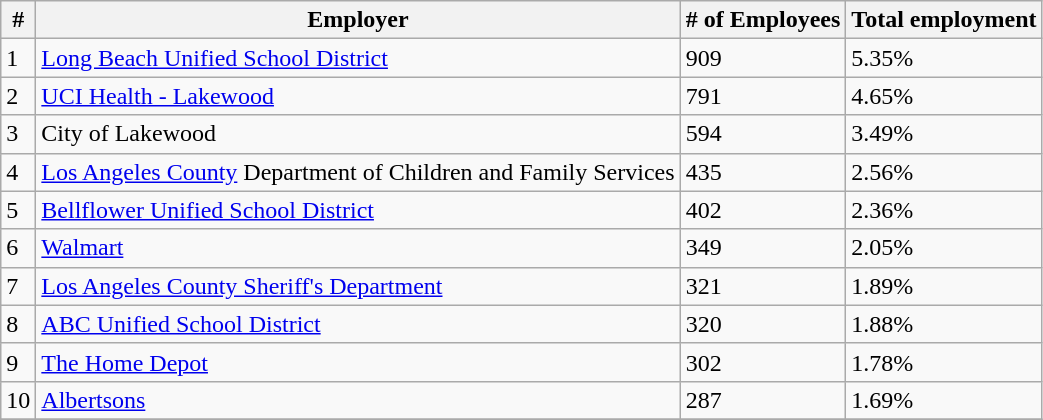<table class="wikitable">
<tr>
<th>#</th>
<th>Employer</th>
<th># of Employees</th>
<th>Total employment</th>
</tr>
<tr>
<td>1</td>
<td><a href='#'>Long Beach Unified School District</a></td>
<td>909</td>
<td>5.35%</td>
</tr>
<tr>
<td>2</td>
<td><a href='#'>UCI Health - Lakewood</a></td>
<td>791</td>
<td>4.65%</td>
</tr>
<tr>
<td>3</td>
<td>City of Lakewood</td>
<td>594</td>
<td>3.49%</td>
</tr>
<tr>
<td>4</td>
<td><a href='#'>Los Angeles County</a> Department of Children and Family Services</td>
<td>435</td>
<td>2.56%</td>
</tr>
<tr>
<td>5</td>
<td><a href='#'>Bellflower Unified School District</a></td>
<td>402</td>
<td>2.36%</td>
</tr>
<tr>
<td>6</td>
<td><a href='#'>Walmart</a></td>
<td>349</td>
<td>2.05%</td>
</tr>
<tr>
<td>7</td>
<td><a href='#'>Los Angeles County Sheriff's Department</a></td>
<td>321</td>
<td>1.89%</td>
</tr>
<tr>
<td>8</td>
<td><a href='#'>ABC Unified School District</a></td>
<td>320</td>
<td>1.88%</td>
</tr>
<tr>
<td>9</td>
<td><a href='#'>The Home Depot</a></td>
<td>302</td>
<td>1.78%</td>
</tr>
<tr>
<td>10</td>
<td><a href='#'>Albertsons</a></td>
<td>287</td>
<td>1.69%</td>
</tr>
<tr>
</tr>
</table>
